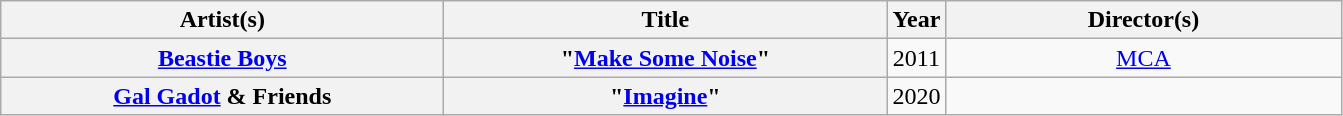<table class="wikitable plainrowheaders" style="text-align:center;">
<tr>
<th scope="col" style="width:18em;">Artist(s)</th>
<th scope="col" style="width:18em;">Title</th>
<th scope="col">Year</th>
<th scope="col" style="width:16em;">Director(s)</th>
</tr>
<tr>
<th scope="row"><a href='#'>Beastie Boys</a></th>
<th scope="row">"<a href='#'>Make Some Noise</a>"</th>
<td>2011</td>
<td><a href='#'>MCA</a></td>
</tr>
<tr>
<th scope="row"><a href='#'>Gal Gadot</a> & Friends</th>
<th scope="row">"<a href='#'>Imagine</a>"</th>
<td>2020</td>
<td></td>
</tr>
</table>
